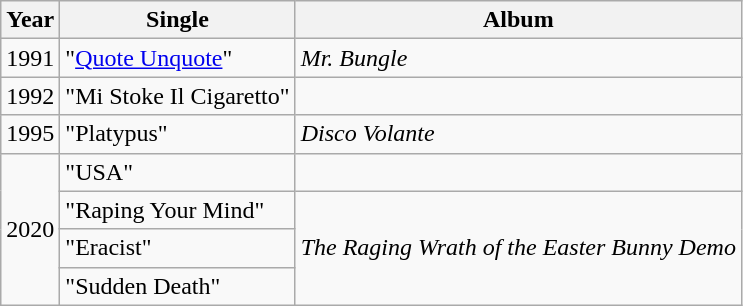<table class="wikitable">
<tr>
<th>Year</th>
<th>Single</th>
<th>Album</th>
</tr>
<tr>
<td>1991</td>
<td>"<a href='#'>Quote Unquote</a>"</td>
<td><em>Mr. Bungle</em></td>
</tr>
<tr>
<td>1992</td>
<td>"Mi Stoke Il Cigaretto"</td>
<td></td>
</tr>
<tr>
<td>1995</td>
<td>"Platypus"</td>
<td><em>Disco Volante</em></td>
</tr>
<tr>
<td rowspan="4">2020</td>
<td>"USA"</td>
<td></td>
</tr>
<tr>
<td>"Raping Your Mind"</td>
<td rowspan="3"><em>The Raging Wrath of the Easter Bunny Demo</em></td>
</tr>
<tr>
<td>"Eracist"</td>
</tr>
<tr>
<td>"Sudden Death"</td>
</tr>
</table>
